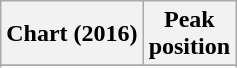<table class="wikitable sortable plainrowheaders" style="text-align:center">
<tr>
<th scope="col">Chart (2016)</th>
<th scope="col">Peak<br>position</th>
</tr>
<tr>
</tr>
<tr>
</tr>
<tr>
</tr>
</table>
